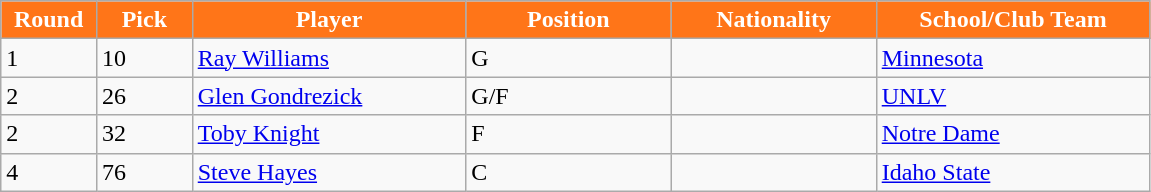<table class="wikitable sortable sortable">
<tr>
<th style="background:#FF7518;color:#FFFFFF;" width="7%">Round</th>
<th style="background:#FF7518;color:#FFFFFF;" width="7%">Pick</th>
<th style="background:#FF7518;color:#FFFFFF;" width="20%">Player</th>
<th style="background:#FF7518;color:#FFFFFF;" width="15%">Position</th>
<th style="background:#FF7518;color:#FFFFFF;" width="15%">Nationality</th>
<th style="background:#FF7518;color:#FFFFFF;" width="20%">School/Club Team</th>
</tr>
<tr>
<td>1</td>
<td>10</td>
<td><a href='#'>Ray Williams</a></td>
<td>G</td>
<td></td>
<td><a href='#'>Minnesota</a></td>
</tr>
<tr>
<td>2</td>
<td>26</td>
<td><a href='#'>Glen Gondrezick</a></td>
<td>G/F</td>
<td></td>
<td><a href='#'>UNLV</a></td>
</tr>
<tr>
<td>2</td>
<td>32</td>
<td><a href='#'>Toby Knight</a></td>
<td>F</td>
<td></td>
<td><a href='#'>Notre Dame</a></td>
</tr>
<tr>
<td>4</td>
<td>76</td>
<td><a href='#'>Steve Hayes</a></td>
<td>C</td>
<td></td>
<td><a href='#'>Idaho State</a></td>
</tr>
</table>
